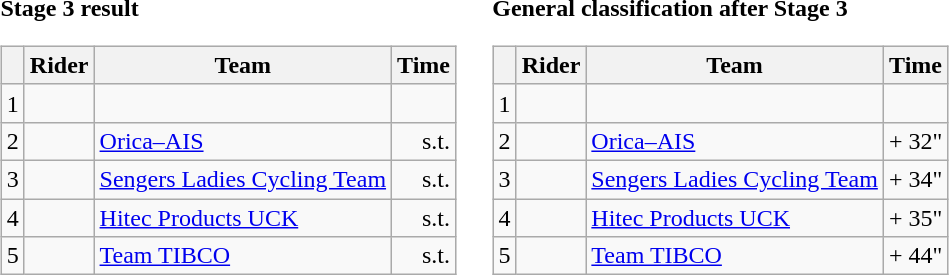<table>
<tr>
<td><strong>Stage 3 result</strong><br><table class="wikitable">
<tr>
<th></th>
<th>Rider</th>
<th>Team</th>
<th>Time</th>
</tr>
<tr>
<td>1</td>
<td></td>
<td></td>
<td align="right"></td>
</tr>
<tr>
<td>2</td>
<td></td>
<td><a href='#'>Orica–AIS</a></td>
<td align="right">s.t.</td>
</tr>
<tr>
<td>3</td>
<td></td>
<td><a href='#'>Sengers Ladies Cycling Team</a></td>
<td align="right">s.t.</td>
</tr>
<tr>
<td>4</td>
<td></td>
<td><a href='#'>Hitec Products UCK</a></td>
<td align="right">s.t.</td>
</tr>
<tr>
<td>5</td>
<td></td>
<td><a href='#'>Team TIBCO</a></td>
<td align="right">s.t.</td>
</tr>
</table>
</td>
<td></td>
<td><strong>General classification after Stage 3</strong><br><table class="wikitable">
<tr>
<th></th>
<th>Rider</th>
<th>Team</th>
<th>Time</th>
</tr>
<tr>
<td>1</td>
<td></td>
<td></td>
<td align="right"></td>
</tr>
<tr>
<td>2</td>
<td></td>
<td><a href='#'>Orica–AIS</a></td>
<td align="right">+ 32"</td>
</tr>
<tr>
<td>3</td>
<td></td>
<td><a href='#'>Sengers Ladies Cycling Team</a></td>
<td align="right">+ 34"</td>
</tr>
<tr>
<td>4</td>
<td></td>
<td><a href='#'>Hitec Products UCK</a></td>
<td align="right">+ 35"</td>
</tr>
<tr>
<td>5</td>
<td></td>
<td><a href='#'>Team TIBCO</a></td>
<td align="right">+ 44"</td>
</tr>
</table>
</td>
</tr>
</table>
